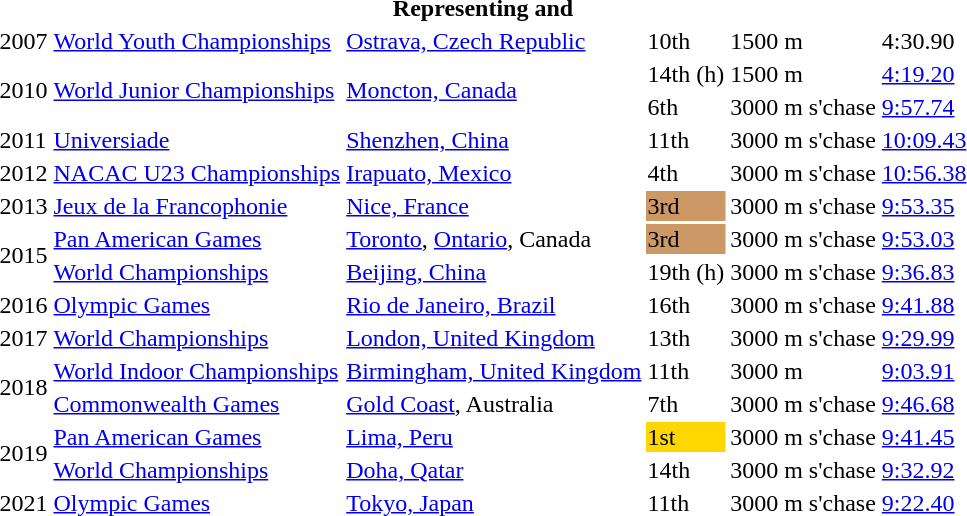<table>
<tr>
<th colspan="6">Representing  and </th>
</tr>
<tr>
<td>2007</td>
<td><a href='#'>World Youth Championships</a></td>
<td><a href='#'>Ostrava, Czech Republic</a></td>
<td>10th</td>
<td>1500 m</td>
<td>4:30.90</td>
</tr>
<tr>
<td rowspan=2>2010</td>
<td rowspan=2><a href='#'>World Junior Championships</a></td>
<td rowspan=2><a href='#'>Moncton, Canada</a></td>
<td>14th (h)</td>
<td>1500 m</td>
<td><a href='#'>4:19.20</a></td>
</tr>
<tr>
<td>6th</td>
<td>3000 m s'chase</td>
<td><a href='#'>9:57.74</a></td>
</tr>
<tr>
<td>2011</td>
<td><a href='#'>Universiade</a></td>
<td><a href='#'>Shenzhen, China</a></td>
<td>11th</td>
<td>3000 m s'chase</td>
<td><a href='#'>10:09.43</a></td>
</tr>
<tr>
<td>2012</td>
<td><a href='#'>NACAC U23 Championships</a></td>
<td><a href='#'>Irapuato, Mexico</a></td>
<td>4th</td>
<td>3000 m s'chase</td>
<td><a href='#'>10:56.38</a></td>
</tr>
<tr>
<td>2013</td>
<td><a href='#'>Jeux de la Francophonie</a></td>
<td><a href='#'>Nice, France</a></td>
<td bgcolor=cc9966>3rd</td>
<td>3000 m s'chase</td>
<td><a href='#'>9:53.35</a></td>
</tr>
<tr>
<td rowspan=2>2015</td>
<td><a href='#'>Pan American Games</a></td>
<td><a href='#'>Toronto</a>, <a href='#'>Ontario</a>, Canada</td>
<td bgcolor=cc9966>3rd</td>
<td>3000 m s'chase</td>
<td><a href='#'>9:53.03</a></td>
</tr>
<tr>
<td><a href='#'>World Championships</a></td>
<td><a href='#'>Beijing, China</a></td>
<td>19th (h)</td>
<td>3000 m s'chase</td>
<td><a href='#'>9:36.83</a></td>
</tr>
<tr>
<td>2016</td>
<td><a href='#'>Olympic Games</a></td>
<td><a href='#'>Rio de Janeiro, Brazil</a></td>
<td>16th</td>
<td>3000 m s'chase</td>
<td><a href='#'>9:41.88</a></td>
</tr>
<tr>
<td>2017</td>
<td><a href='#'>World Championships</a></td>
<td><a href='#'>London, United Kingdom</a></td>
<td>13th</td>
<td>3000 m s'chase</td>
<td><a href='#'>9:29.99</a></td>
</tr>
<tr>
<td rowspan=2>2018</td>
<td><a href='#'>World Indoor Championships</a></td>
<td><a href='#'>Birmingham, United Kingdom</a></td>
<td>11th</td>
<td>3000 m</td>
<td><a href='#'>9:03.91</a></td>
</tr>
<tr>
<td><a href='#'>Commonwealth Games</a></td>
<td><a href='#'>Gold Coast</a>, Australia</td>
<td>7th</td>
<td>3000 m s'chase</td>
<td><a href='#'>9:46.68</a></td>
</tr>
<tr>
<td rowspan=2>2019</td>
<td><a href='#'>Pan American Games</a></td>
<td><a href='#'>Lima, Peru</a></td>
<td bgcolor=gold>1st</td>
<td>3000 m s'chase</td>
<td><a href='#'>9:41.45</a></td>
</tr>
<tr>
<td><a href='#'>World Championships</a></td>
<td><a href='#'>Doha, Qatar</a></td>
<td>14th</td>
<td>3000 m s'chase</td>
<td><a href='#'>9:32.92</a></td>
</tr>
<tr>
<td>2021</td>
<td><a href='#'>Olympic Games</a></td>
<td><a href='#'>Tokyo, Japan</a></td>
<td>11th</td>
<td>3000 m s'chase</td>
<td><a href='#'>9:22.40</a></td>
</tr>
</table>
